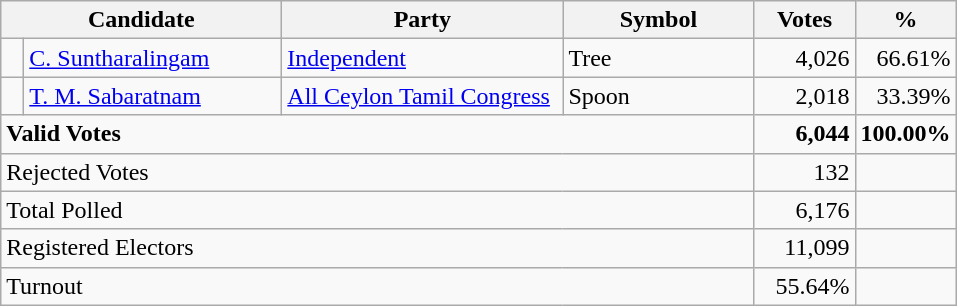<table class="wikitable" border="1" style="text-align:right;">
<tr>
<th align=left colspan=2 width="180">Candidate</th>
<th align=left width="180">Party</th>
<th align=left width="120">Symbol</th>
<th align=left width="60">Votes</th>
<th align=left width="60">%</th>
</tr>
<tr>
<td></td>
<td align=left><a href='#'>C. Suntharalingam</a></td>
<td align=left><a href='#'>Independent</a></td>
<td align=left>Tree</td>
<td>4,026</td>
<td>66.61%</td>
</tr>
<tr>
<td bgcolor=> </td>
<td align=left><a href='#'>T. M. Sabaratnam</a></td>
<td align=left><a href='#'>All Ceylon Tamil Congress</a></td>
<td align=left>Spoon</td>
<td>2,018</td>
<td>33.39%</td>
</tr>
<tr>
<td align=left colspan=4><strong>Valid Votes</strong></td>
<td><strong>6,044</strong></td>
<td><strong>100.00%</strong></td>
</tr>
<tr>
<td align=left colspan=4>Rejected Votes</td>
<td>132</td>
<td></td>
</tr>
<tr>
<td align=left colspan=4>Total Polled</td>
<td>6,176</td>
<td></td>
</tr>
<tr>
<td align=left colspan=4>Registered Electors</td>
<td>11,099</td>
<td></td>
</tr>
<tr>
<td align=left colspan=4>Turnout</td>
<td>55.64%</td>
<td></td>
</tr>
</table>
